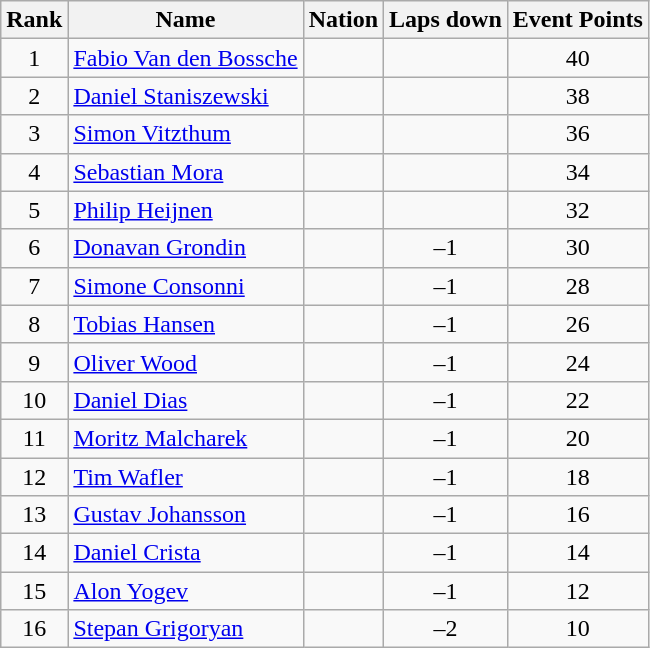<table class="wikitable sortable" style="text-align:center">
<tr>
<th>Rank</th>
<th>Name</th>
<th>Nation</th>
<th>Laps down</th>
<th>Event Points</th>
</tr>
<tr>
<td>1</td>
<td align=left><a href='#'>Fabio Van den Bossche</a></td>
<td align=left></td>
<td></td>
<td>40</td>
</tr>
<tr>
<td>2</td>
<td align=left><a href='#'>Daniel Staniszewski</a></td>
<td align=left></td>
<td></td>
<td>38</td>
</tr>
<tr>
<td>3</td>
<td align=left><a href='#'>Simon Vitzthum</a></td>
<td align=left></td>
<td></td>
<td>36</td>
</tr>
<tr>
<td>4</td>
<td align=left><a href='#'>Sebastian Mora</a></td>
<td align=left></td>
<td></td>
<td>34</td>
</tr>
<tr>
<td>5</td>
<td align=left><a href='#'>Philip Heijnen</a></td>
<td align=left></td>
<td></td>
<td>32</td>
</tr>
<tr>
<td>6</td>
<td align=left><a href='#'>Donavan Grondin</a></td>
<td align=left></td>
<td>–1</td>
<td>30</td>
</tr>
<tr>
<td>7</td>
<td align=left><a href='#'>Simone Consonni</a></td>
<td align=left></td>
<td>–1</td>
<td>28</td>
</tr>
<tr>
<td>8</td>
<td align=left><a href='#'>Tobias Hansen</a></td>
<td align=left></td>
<td>–1</td>
<td>26</td>
</tr>
<tr>
<td>9</td>
<td align=left><a href='#'>Oliver Wood</a></td>
<td align=left></td>
<td>–1</td>
<td>24</td>
</tr>
<tr>
<td>10</td>
<td align=left><a href='#'>Daniel Dias</a></td>
<td align=left></td>
<td>–1</td>
<td>22</td>
</tr>
<tr>
<td>11</td>
<td align=left><a href='#'>Moritz Malcharek</a></td>
<td align=left></td>
<td>–1</td>
<td>20</td>
</tr>
<tr>
<td>12</td>
<td align=left><a href='#'>Tim Wafler</a></td>
<td align=left></td>
<td>–1</td>
<td>18</td>
</tr>
<tr>
<td>13</td>
<td align=left><a href='#'>Gustav Johansson</a></td>
<td align=left></td>
<td>–1</td>
<td>16</td>
</tr>
<tr>
<td>14</td>
<td align=left><a href='#'>Daniel Crista</a></td>
<td align=left></td>
<td>–1</td>
<td>14</td>
</tr>
<tr>
<td>15</td>
<td align=left><a href='#'>Alon Yogev</a></td>
<td align=left></td>
<td>–1</td>
<td>12</td>
</tr>
<tr>
<td>16</td>
<td align=left><a href='#'>Stepan Grigoryan</a></td>
<td align=left></td>
<td>–2</td>
<td>10</td>
</tr>
</table>
